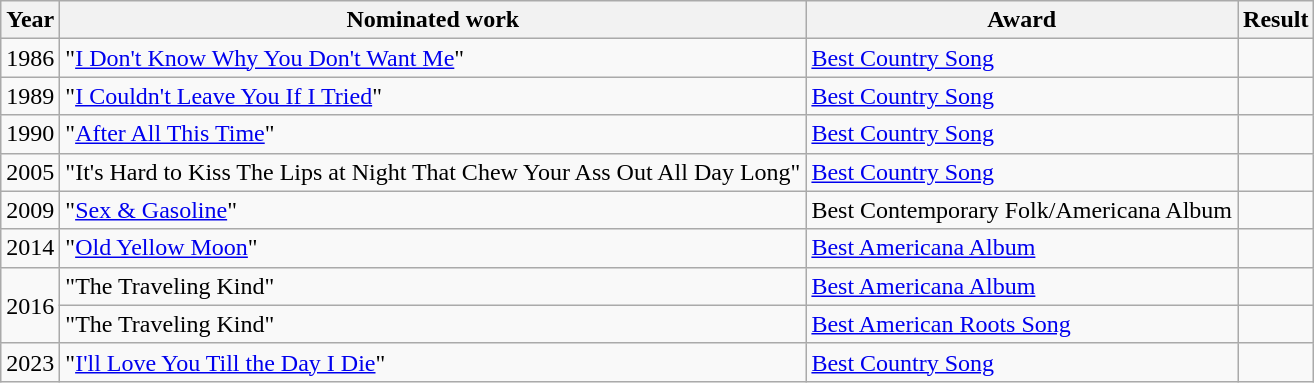<table class="wikitable sortable">
<tr>
<th>Year</th>
<th>Nominated work</th>
<th>Award</th>
<th>Result</th>
</tr>
<tr>
<td>1986</td>
<td>"<a href='#'>I Don't Know Why You Don't Want Me</a>" </td>
<td><a href='#'>Best Country Song</a></td>
<td></td>
</tr>
<tr>
<td>1989</td>
<td>"<a href='#'>I Couldn't Leave You If I Tried</a>"</td>
<td><a href='#'>Best Country Song</a></td>
<td></td>
</tr>
<tr>
<td>1990</td>
<td>"<a href='#'>After All This Time</a>"</td>
<td><a href='#'>Best Country Song</a></td>
<td></td>
</tr>
<tr>
<td>2005</td>
<td>"It's Hard to Kiss The Lips at Night That Chew Your Ass Out All Day Long" </td>
<td><a href='#'>Best Country Song</a></td>
<td></td>
</tr>
<tr>
<td>2009</td>
<td>"<a href='#'>Sex & Gasoline</a>"</td>
<td>Best Contemporary Folk/Americana Album</td>
<td></td>
</tr>
<tr>
<td>2014</td>
<td>"<a href='#'>Old Yellow Moon</a>" </td>
<td><a href='#'>Best Americana Album</a></td>
<td></td>
</tr>
<tr>
<td rowspan="2">2016</td>
<td>"The Traveling Kind" </td>
<td><a href='#'>Best Americana Album</a></td>
<td></td>
</tr>
<tr>
<td>"The Traveling Kind" </td>
<td><a href='#'>Best American Roots Song</a></td>
<td></td>
</tr>
<tr>
<td>2023</td>
<td>"<a href='#'>I'll Love You Till the Day I Die</a>" </td>
<td><a href='#'>Best Country Song</a></td>
<td></td>
</tr>
</table>
